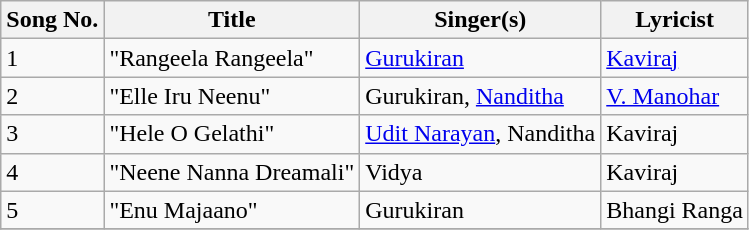<table class="wikitable">
<tr>
<th>Song No.</th>
<th>Title</th>
<th>Singer(s)</th>
<th>Lyricist</th>
</tr>
<tr>
<td>1</td>
<td>"Rangeela Rangeela"</td>
<td><a href='#'>Gurukiran</a></td>
<td><a href='#'>Kaviraj</a></td>
</tr>
<tr>
<td>2</td>
<td>"Elle Iru Neenu"</td>
<td>Gurukiran, <a href='#'>Nanditha</a></td>
<td><a href='#'>V. Manohar</a></td>
</tr>
<tr>
<td>3</td>
<td>"Hele O Gelathi"</td>
<td><a href='#'>Udit Narayan</a>, Nanditha</td>
<td>Kaviraj</td>
</tr>
<tr>
<td>4</td>
<td>"Neene Nanna Dreamali"</td>
<td>Vidya</td>
<td>Kaviraj</td>
</tr>
<tr>
<td>5</td>
<td>"Enu Majaano"</td>
<td>Gurukiran</td>
<td>Bhangi Ranga</td>
</tr>
<tr>
</tr>
</table>
